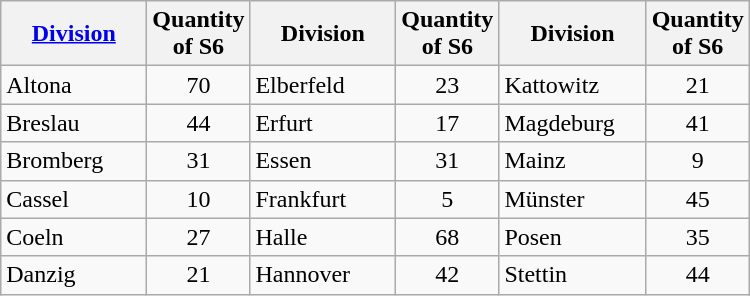<table class="wikitable" width="500" align = "right">
<tr class="hintergrundfarbe5">
<th width="20%"><a href='#'>Division</a></th>
<th width="10%"; align="center">Quantity <br> of S6</th>
<th width="20%">Division</th>
<th width="10%"; style="text-align:center">Quantity <br> of S6</th>
<th width="20%">Division</th>
<th width="10%"; align="center">Quantity <br> of S6</th>
</tr>
<tr>
<td>Altona</td>
<td style="text-align:center">70</td>
<td>Elberfeld</td>
<td style="text-align:center">23</td>
<td>Kattowitz</td>
<td style="text-align:center">21</td>
</tr>
<tr>
<td>Breslau</td>
<td style="text-align:center">44</td>
<td>Erfurt</td>
<td style="text-align:center">17</td>
<td>Magdeburg</td>
<td style="text-align:center">41</td>
</tr>
<tr>
<td>Bromberg</td>
<td style="text-align:center">31</td>
<td>Essen</td>
<td style="text-align:center">31</td>
<td>Mainz</td>
<td style="text-align:center">9</td>
</tr>
<tr>
<td>Cassel</td>
<td style="text-align:center">10</td>
<td>Frankfurt</td>
<td style="text-align:center">5</td>
<td>Münster</td>
<td style="text-align:center">45</td>
</tr>
<tr>
<td>Coeln</td>
<td style="text-align:center">27</td>
<td>Halle</td>
<td style="text-align:center">68</td>
<td>Posen</td>
<td style="text-align:center">35</td>
</tr>
<tr>
<td>Danzig</td>
<td style="text-align:center">21</td>
<td>Hannover</td>
<td style="text-align:center">42</td>
<td>Stettin</td>
<td style="text-align:center">44</td>
</tr>
</table>
